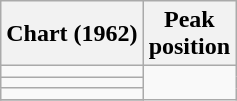<table class="wikitable sortable">
<tr>
<th align="left">Chart (1962)</th>
<th align="center">Peak<br>position</th>
</tr>
<tr>
<td></td>
</tr>
<tr>
<td></td>
</tr>
<tr>
<td></td>
</tr>
<tr>
</tr>
</table>
